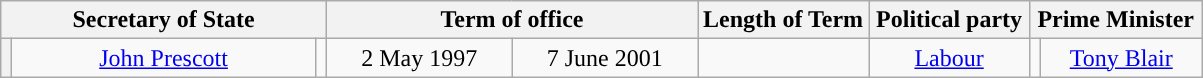<table class="wikitable" style="text-align:center">
<tr>
<th colspan=3>Secretary of State</th>
<th colspan=2 width=240>Term of office</th>
<th>Length of Term</th>
<th>Political party</th>
<th colspan=2>Prime Minister</th>
</tr>
<tr style="height:1em">
<th style="background-color:"></th>
<td width=195><a href='#'>John Prescott</a><br></td>
<td><br></td>
<td>2 May 1997</td>
<td>7 June 2001</td>
<td></td>
<td width=100><a href='#'>Labour</a></td>
<td style="background-color:"></td>
<td width=100><a href='#'>Tony Blair</a></td>
</tr>
</table>
